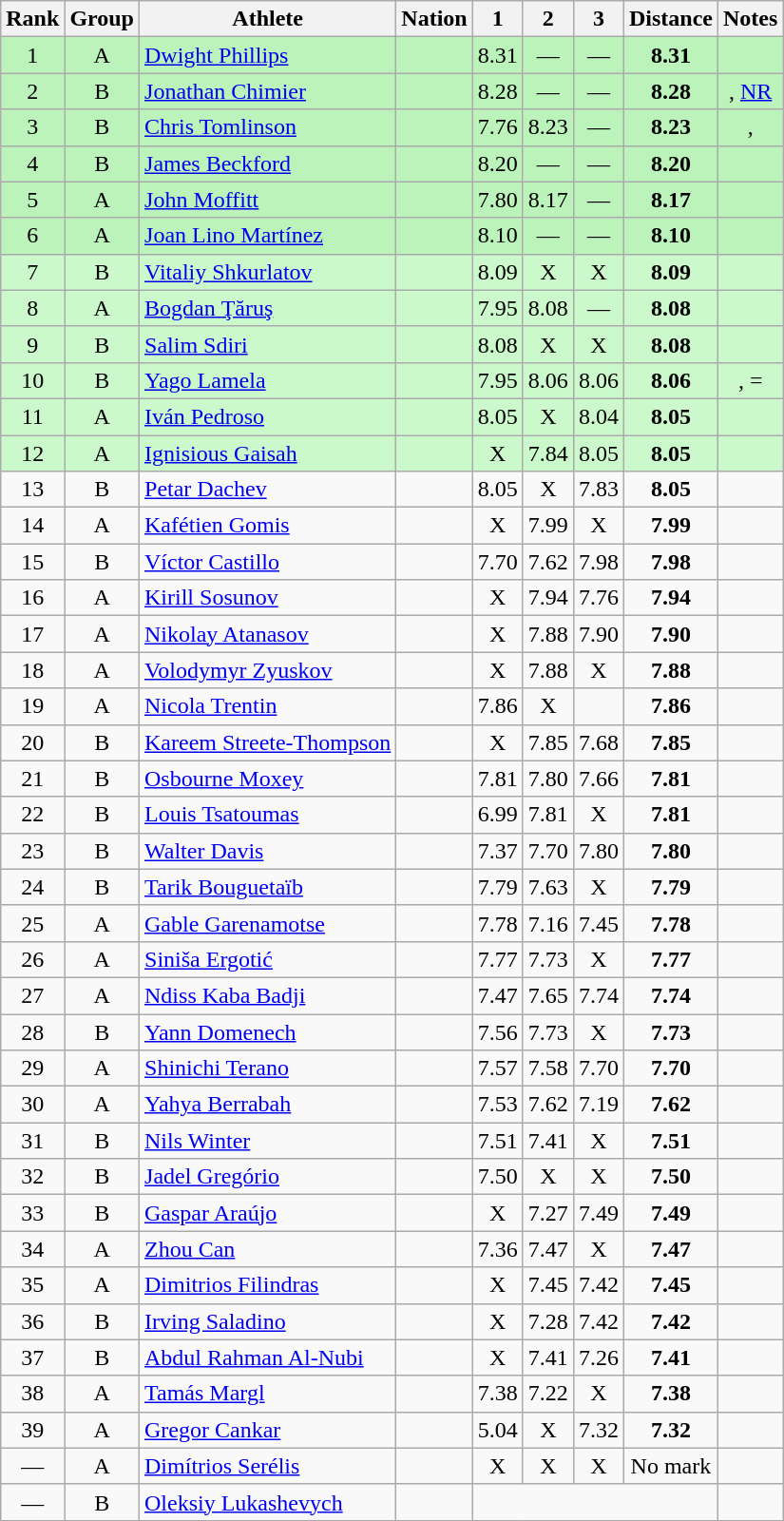<table class="wikitable sortable" style="text-align:center">
<tr>
<th>Rank</th>
<th>Group</th>
<th>Athlete</th>
<th>Nation</th>
<th>1</th>
<th>2</th>
<th>3</th>
<th>Distance</th>
<th>Notes</th>
</tr>
<tr bgcolor=bbf3bb>
<td>1</td>
<td>A</td>
<td align="left"><a href='#'>Dwight Phillips</a></td>
<td align="left"></td>
<td>8.31</td>
<td data-sort-value=1.00>—</td>
<td data-sort-value=1.00>—</td>
<td><strong>8.31</strong></td>
<td></td>
</tr>
<tr bgcolor=bbf3bb>
<td>2</td>
<td>B</td>
<td align="left"><a href='#'>Jonathan Chimier</a></td>
<td align="left"></td>
<td>8.28</td>
<td data-sort-value=1.00>—</td>
<td data-sort-value=1.00>—</td>
<td><strong>8.28</strong></td>
<td>, <a href='#'>NR</a></td>
</tr>
<tr bgcolor=bbf3bb>
<td>3</td>
<td>B</td>
<td align="left"><a href='#'>Chris Tomlinson</a></td>
<td align="left"></td>
<td>7.76</td>
<td>8.23</td>
<td data-sort-value=1.00>—</td>
<td><strong>8.23</strong></td>
<td>, </td>
</tr>
<tr bgcolor=bbf3bb>
<td>4</td>
<td>B</td>
<td align="left"><a href='#'>James Beckford</a></td>
<td align="left"></td>
<td>8.20</td>
<td data-sort-value=1.00>—</td>
<td data-sort-value=1.00>—</td>
<td><strong>8.20</strong></td>
<td></td>
</tr>
<tr bgcolor=bbf3bb>
<td>5</td>
<td>A</td>
<td align="left"><a href='#'>John Moffitt</a></td>
<td align="left"></td>
<td>7.80</td>
<td>8.17</td>
<td data-sort-value=1.00>—</td>
<td><strong>8.17</strong></td>
<td></td>
</tr>
<tr bgcolor=bbf3bb>
<td>6</td>
<td>A</td>
<td align="left"><a href='#'>Joan Lino Martínez</a></td>
<td align="left"></td>
<td>8.10</td>
<td data-sort-value=1.00>—</td>
<td data-sort-value=1.00>—</td>
<td><strong>8.10</strong></td>
<td></td>
</tr>
<tr bgcolor=ccf9cc>
<td>7</td>
<td>B</td>
<td align="left"><a href='#'>Vitaliy Shkurlatov</a></td>
<td align="left"></td>
<td>8.09</td>
<td data-sort-value=1.00>X</td>
<td data-sort-value=1.00>X</td>
<td><strong>8.09</strong></td>
<td></td>
</tr>
<tr bgcolor=ccf9cc>
<td>8</td>
<td>A</td>
<td align="left"><a href='#'>Bogdan Ţăruş</a></td>
<td align="left"></td>
<td>7.95</td>
<td>8.08</td>
<td data-sort-value=1.00>—</td>
<td><strong>8.08</strong></td>
<td></td>
</tr>
<tr bgcolor=ccf9cc>
<td>9</td>
<td>B</td>
<td align="left"><a href='#'>Salim Sdiri</a></td>
<td align="left"></td>
<td>8.08</td>
<td data-sort-value=1.00>X</td>
<td data-sort-value=1.00>X</td>
<td><strong>8.08</strong></td>
<td></td>
</tr>
<tr bgcolor=ccf9cc>
<td>10</td>
<td>B</td>
<td align="left"><a href='#'>Yago Lamela</a></td>
<td align="left"></td>
<td>7.95</td>
<td>8.06</td>
<td>8.06</td>
<td><strong>8.06</strong></td>
<td>, =</td>
</tr>
<tr bgcolor=ccf9cc>
<td>11</td>
<td>A</td>
<td align="left"><a href='#'>Iván Pedroso</a></td>
<td align="left"></td>
<td>8.05</td>
<td data-sort-value=1.00>X</td>
<td>8.04</td>
<td><strong>8.05</strong></td>
<td></td>
</tr>
<tr bgcolor=ccf9cc>
<td>12</td>
<td>A</td>
<td align="left"><a href='#'>Ignisious Gaisah</a></td>
<td align="left"></td>
<td data-sort-value=1.00>X</td>
<td>7.84</td>
<td>8.05</td>
<td><strong>8.05</strong></td>
<td></td>
</tr>
<tr>
<td>13</td>
<td>B</td>
<td align="left"><a href='#'>Petar Dachev</a></td>
<td align="left"></td>
<td>8.05</td>
<td data-sort-value=1.00>X</td>
<td>7.83</td>
<td><strong>8.05</strong></td>
<td></td>
</tr>
<tr>
<td>14</td>
<td>A</td>
<td align="left"><a href='#'>Kafétien Gomis</a></td>
<td align="left"></td>
<td data-sort-value=1.00>X</td>
<td>7.99</td>
<td data-sort-value=1.00>X</td>
<td><strong>7.99</strong></td>
<td></td>
</tr>
<tr>
<td>15</td>
<td>B</td>
<td align="left"><a href='#'>Víctor Castillo</a></td>
<td align="left"></td>
<td>7.70</td>
<td>7.62</td>
<td>7.98</td>
<td><strong>7.98</strong></td>
<td></td>
</tr>
<tr>
<td>16</td>
<td>A</td>
<td align="left"><a href='#'>Kirill Sosunov</a></td>
<td align="left"></td>
<td data-sort-value=1.00>X</td>
<td>7.94</td>
<td>7.76</td>
<td><strong>7.94</strong></td>
<td></td>
</tr>
<tr>
<td>17</td>
<td>A</td>
<td align="left"><a href='#'>Nikolay Atanasov</a></td>
<td align="left"></td>
<td data-sort-value=1.00>X</td>
<td>7.88</td>
<td>7.90</td>
<td><strong>7.90</strong></td>
<td></td>
</tr>
<tr>
<td>18</td>
<td>A</td>
<td align="left"><a href='#'>Volodymyr Zyuskov</a></td>
<td align="left"></td>
<td data-sort-value=1.00>X</td>
<td>7.88</td>
<td data-sort-value=1.00>X</td>
<td><strong>7.88</strong></td>
<td></td>
</tr>
<tr>
<td>19</td>
<td>A</td>
<td align="left"><a href='#'>Nicola Trentin</a></td>
<td align="left"></td>
<td>7.86</td>
<td data-sort-value=1.00>X</td>
<td></td>
<td><strong>7.86</strong></td>
<td></td>
</tr>
<tr>
<td>20</td>
<td>B</td>
<td align="left"><a href='#'>Kareem Streete-Thompson</a></td>
<td align="left"></td>
<td data-sort-value=1.00>X</td>
<td>7.85</td>
<td>7.68</td>
<td><strong>7.85</strong></td>
<td></td>
</tr>
<tr>
<td>21</td>
<td>B</td>
<td align="left"><a href='#'>Osbourne Moxey</a></td>
<td align="left"></td>
<td>7.81</td>
<td>7.80</td>
<td>7.66</td>
<td><strong>7.81</strong></td>
<td></td>
</tr>
<tr>
<td>22</td>
<td>B</td>
<td align="left"><a href='#'>Louis Tsatoumas</a></td>
<td align="left"></td>
<td>6.99</td>
<td>7.81</td>
<td data-sort-value=1.00>X</td>
<td><strong>7.81</strong></td>
<td></td>
</tr>
<tr>
<td>23</td>
<td>B</td>
<td align="left"><a href='#'>Walter Davis</a></td>
<td align="left"></td>
<td>7.37</td>
<td>7.70</td>
<td>7.80</td>
<td><strong>7.80</strong></td>
<td></td>
</tr>
<tr>
<td>24</td>
<td>B</td>
<td align="left"><a href='#'>Tarik Bouguetaïb</a></td>
<td align="left"></td>
<td>7.79</td>
<td>7.63</td>
<td data-sort-value=1.00>X</td>
<td><strong>7.79</strong></td>
<td></td>
</tr>
<tr>
<td>25</td>
<td>A</td>
<td align="left"><a href='#'>Gable Garenamotse</a></td>
<td align="left"></td>
<td>7.78</td>
<td>7.16</td>
<td>7.45</td>
<td><strong>7.78</strong></td>
<td></td>
</tr>
<tr>
<td>26</td>
<td>A</td>
<td align="left"><a href='#'>Siniša Ergotić</a></td>
<td align="left"></td>
<td>7.77</td>
<td>7.73</td>
<td data-sort-value=1.00>X</td>
<td><strong>7.77</strong></td>
<td></td>
</tr>
<tr>
<td>27</td>
<td>A</td>
<td align="left"><a href='#'>Ndiss Kaba Badji</a></td>
<td align="left"></td>
<td>7.47</td>
<td>7.65</td>
<td>7.74</td>
<td><strong>7.74</strong></td>
<td></td>
</tr>
<tr>
<td>28</td>
<td>B</td>
<td align="left"><a href='#'>Yann Domenech</a></td>
<td align="left"></td>
<td>7.56</td>
<td>7.73</td>
<td data-sort-value=1.00>X</td>
<td><strong>7.73</strong></td>
<td></td>
</tr>
<tr>
<td>29</td>
<td>A</td>
<td align="left"><a href='#'>Shinichi Terano</a></td>
<td align="left"></td>
<td>7.57</td>
<td>7.58</td>
<td>7.70</td>
<td><strong>7.70</strong></td>
<td></td>
</tr>
<tr>
<td>30</td>
<td>A</td>
<td align="left"><a href='#'>Yahya Berrabah</a></td>
<td align="left"></td>
<td>7.53</td>
<td>7.62</td>
<td>7.19</td>
<td><strong>7.62</strong></td>
<td></td>
</tr>
<tr>
<td>31</td>
<td>B</td>
<td align="left"><a href='#'>Nils Winter</a></td>
<td align="left"></td>
<td>7.51</td>
<td>7.41</td>
<td data-sort-value=1.00>X</td>
<td><strong>7.51</strong></td>
<td></td>
</tr>
<tr>
<td>32</td>
<td>B</td>
<td align="left"><a href='#'>Jadel Gregório</a></td>
<td align="left"></td>
<td>7.50</td>
<td data-sort-value=1.00>X</td>
<td data-sort-value=1.00>X</td>
<td><strong>7.50</strong></td>
<td></td>
</tr>
<tr>
<td>33</td>
<td>B</td>
<td align="left"><a href='#'>Gaspar Araújo</a></td>
<td align="left"></td>
<td data-sort-value=1.00>X</td>
<td>7.27</td>
<td>7.49</td>
<td><strong>7.49</strong></td>
<td></td>
</tr>
<tr>
<td>34</td>
<td>A</td>
<td align="left"><a href='#'>Zhou Can</a></td>
<td align="left"></td>
<td>7.36</td>
<td>7.47</td>
<td data-sort-value=1.00>X</td>
<td><strong>7.47</strong></td>
<td></td>
</tr>
<tr>
<td>35</td>
<td>A</td>
<td align="left"><a href='#'>Dimitrios Filindras</a></td>
<td align="left"></td>
<td data-sort-value=1.00>X</td>
<td>7.45</td>
<td>7.42</td>
<td><strong>7.45</strong></td>
<td></td>
</tr>
<tr>
<td>36</td>
<td>B</td>
<td align="left"><a href='#'>Irving Saladino</a></td>
<td align="left"></td>
<td data-sort-value=1.00>X</td>
<td>7.28</td>
<td>7.42</td>
<td><strong>7.42</strong></td>
<td></td>
</tr>
<tr>
<td>37</td>
<td>B</td>
<td align="left"><a href='#'>Abdul Rahman Al-Nubi</a></td>
<td align="left"></td>
<td data-sort-value=1.00>X</td>
<td>7.41</td>
<td>7.26</td>
<td><strong>7.41</strong></td>
<td></td>
</tr>
<tr>
<td>38</td>
<td>A</td>
<td align="left"><a href='#'>Tamás Margl</a></td>
<td align="left"></td>
<td>7.38</td>
<td>7.22</td>
<td data-sort-value=1.00>X</td>
<td><strong>7.38</strong></td>
<td></td>
</tr>
<tr>
<td>39</td>
<td>A</td>
<td align="left"><a href='#'>Gregor Cankar</a></td>
<td align="left"></td>
<td>5.04</td>
<td data-sort-value=1.00>X</td>
<td>7.32</td>
<td><strong>7.32</strong></td>
<td></td>
</tr>
<tr>
<td data-sort-value=40>—</td>
<td>A</td>
<td align="left"><a href='#'>Dimítrios Serélis</a></td>
<td align="left"></td>
<td data-sort-value=1.00>X</td>
<td data-sort-value=1.00>X</td>
<td data-sort-value=1.00>X</td>
<td data-sort-value=1.00>No mark</td>
<td></td>
</tr>
<tr>
<td data-sort-value=41>—</td>
<td>B</td>
<td align="left"><a href='#'>Oleksiy Lukashevych</a></td>
<td align="left"></td>
<td colspan=4 data-sort-value=0.00></td>
<td></td>
</tr>
</table>
